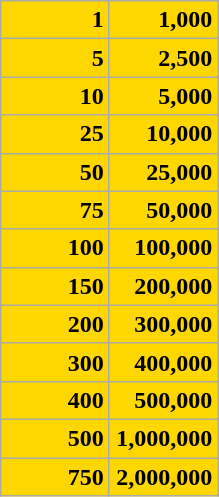<table class="wikitable" style="background: gold; text-align: right">
<tr>
<td width=65px><strong>1</strong></td>
<td width=65px><strong>1,000</strong></td>
</tr>
<tr>
<td><strong>5</strong></td>
<td><strong>2,500</strong></td>
</tr>
<tr>
<td><strong>10</strong></td>
<td><strong>5,000</strong></td>
</tr>
<tr>
<td><strong>25</strong></td>
<td><strong>10,000</strong></td>
</tr>
<tr>
<td><strong>50</strong></td>
<td><strong>25,000</strong></td>
</tr>
<tr>
<td><strong>75</strong></td>
<td><strong>50,000</strong></td>
</tr>
<tr>
<td><strong>100</strong></td>
<td><strong>100,000</strong></td>
</tr>
<tr>
<td><strong>150</strong></td>
<td><strong>200,000</strong></td>
</tr>
<tr>
<td><strong>200</strong></td>
<td><strong>300,000</strong></td>
</tr>
<tr>
<td><strong>300</strong></td>
<td><strong>400,000</strong></td>
</tr>
<tr>
<td><strong>400</strong></td>
<td><strong>500,000</strong></td>
</tr>
<tr>
<td><strong>500</strong></td>
<td><strong>1,000,000</strong></td>
</tr>
<tr>
<td><strong>750</strong></td>
<td><strong>2,000,000</strong></td>
</tr>
</table>
